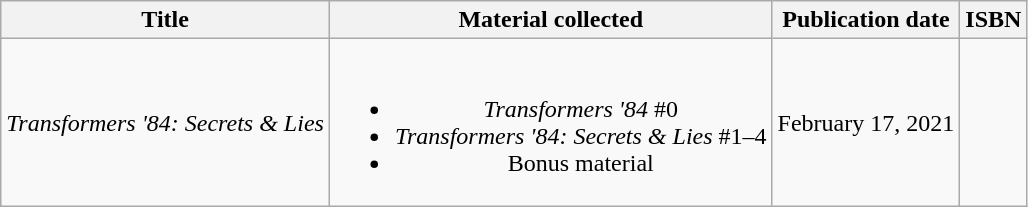<table class="wikitable" style="text-align: center;">
<tr>
<th>Title</th>
<th>Material collected</th>
<th>Publication date</th>
<th>ISBN</th>
</tr>
<tr>
<td align="left"><em>Transformers '84: Secrets & Lies</em></td>
<td><br><ul><li><em>Transformers '84</em> #0</li><li><em>Transformers '84: Secrets & Lies</em> #1–4</li><li>Bonus material</li></ul></td>
<td>February 17, 2021</td>
<td></td>
</tr>
</table>
